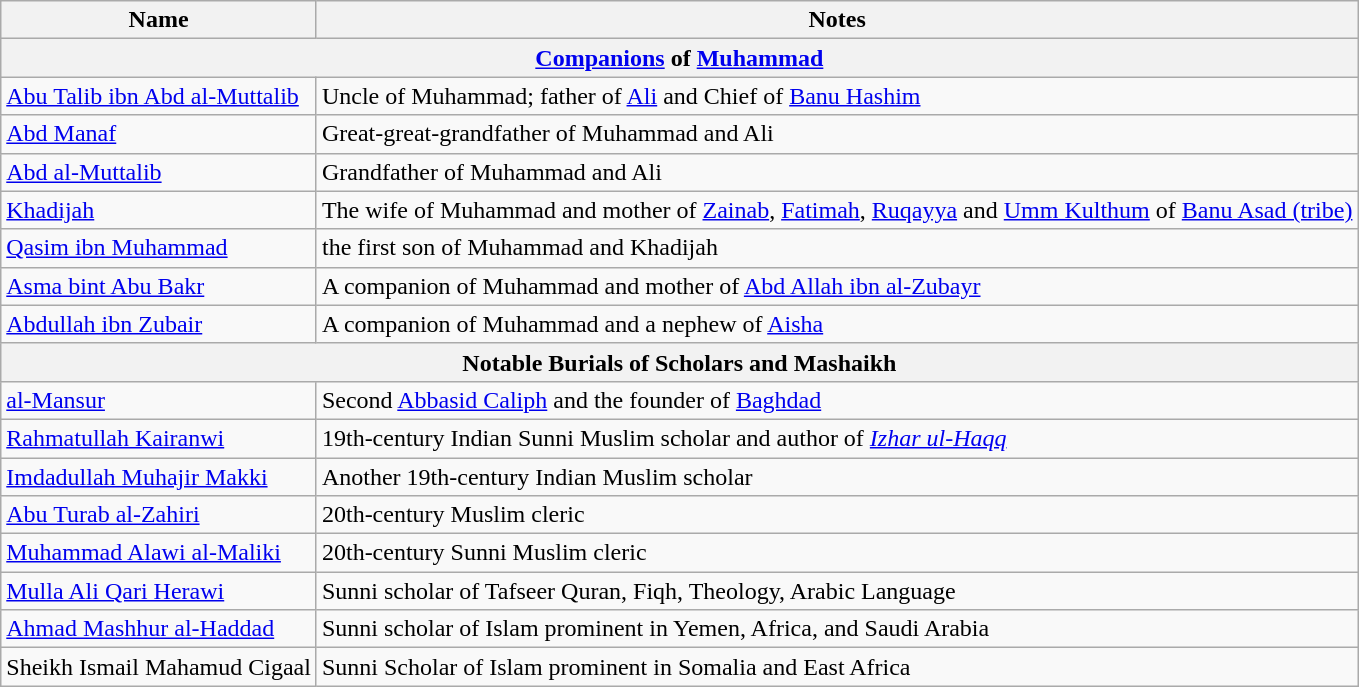<table class="wikitable">
<tr>
<th>Name</th>
<th>Notes</th>
</tr>
<tr>
<th ! scope="row" colspan="7"><a href='#'>Companions</a> of <a href='#'>Muhammad</a></th>
</tr>
<tr>
<td><a href='#'>Abu Talib ibn Abd al-Muttalib</a></td>
<td>Uncle of Muhammad; father of <a href='#'>Ali</a> and Chief of <a href='#'>Banu Hashim</a></td>
</tr>
<tr>
<td><a href='#'>Abd Manaf</a></td>
<td>Great-great-grandfather of Muhammad and Ali</td>
</tr>
<tr>
<td><a href='#'>Abd al-Muttalib</a></td>
<td>Grandfather of Muhammad and Ali</td>
</tr>
<tr>
<td><a href='#'>Khadijah</a></td>
<td>The wife of Muhammad and mother of <a href='#'>Zainab</a>, <a href='#'>Fatimah</a>, <a href='#'>Ruqayya</a> and <a href='#'>Umm Kulthum</a> of <a href='#'>Banu Asad (tribe)</a></td>
</tr>
<tr>
<td><a href='#'>Qasim ibn Muhammad</a></td>
<td>the first son of Muhammad and Khadijah</td>
</tr>
<tr>
<td><a href='#'>Asma bint Abu Bakr</a></td>
<td>A companion of Muhammad and mother of <a href='#'>Abd Allah ibn al-Zubayr</a></td>
</tr>
<tr>
<td><a href='#'>Abdullah ibn Zubair</a></td>
<td>A companion of Muhammad and a nephew of <a href='#'>Aisha</a></td>
</tr>
<tr>
<th scope="row" colspan="7">Notable Burials of Scholars and Mashaikh</th>
</tr>
<tr>
<td><a href='#'>al-Mansur</a></td>
<td>Second <a href='#'>Abbasid Caliph</a> and the founder of <a href='#'>Baghdad</a></td>
</tr>
<tr>
<td><a href='#'>Rahmatullah Kairanwi</a></td>
<td>19th-century Indian Sunni Muslim scholar and author of <em><a href='#'>Izhar ul-Haqq</a></em></td>
</tr>
<tr>
<td><a href='#'>Imdadullah Muhajir Makki</a></td>
<td>Another 19th-century Indian Muslim scholar</td>
</tr>
<tr>
<td><a href='#'>Abu Turab al-Zahiri</a></td>
<td>20th-century Muslim cleric</td>
</tr>
<tr>
<td><a href='#'>Muhammad Alawi al-Maliki</a></td>
<td>20th-century Sunni Muslim cleric</td>
</tr>
<tr>
<td><a href='#'>Mulla Ali Qari Herawi</a></td>
<td>Sunni scholar of Tafseer Quran, Fiqh, Theology, Arabic Language</td>
</tr>
<tr>
<td><a href='#'>Ahmad Mashhur al-Haddad</a></td>
<td>Sunni scholar of Islam prominent in Yemen, Africa, and Saudi Arabia</td>
</tr>
<tr>
<td>Sheikh Ismail Mahamud Cigaal</td>
<td>Sunni Scholar of Islam prominent in Somalia and East Africa</td>
</tr>
</table>
